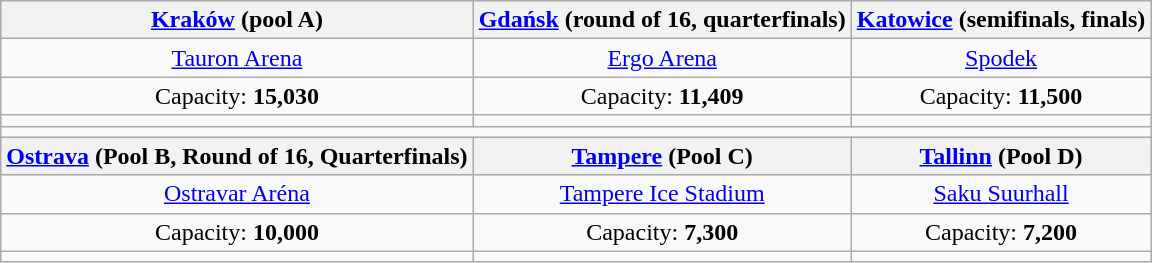<table class="wikitable" style="text-align: center;">
<tr>
<th colspan="2"> <a href='#'>Kraków</a> (pool A)</th>
<th colspan="2"> <a href='#'>Gdańsk</a> (round of 16, quarterfinals)</th>
<th colspan="2"> <a href='#'>Katowice</a> (semifinals, finals)</th>
</tr>
<tr>
<td colspan="2"><a href='#'>Tauron Arena</a></td>
<td colspan="2"><a href='#'>Ergo Arena</a></td>
<td colspan="2"><a href='#'>Spodek</a></td>
</tr>
<tr>
<td colspan="2">Capacity: <strong>15,030</strong></td>
<td colspan="2">Capacity: <strong>11,409</strong></td>
<td colspan="2">Capacity: <strong>11,500</strong></td>
</tr>
<tr>
<td colspan="2"></td>
<td colspan="2"></td>
<td colspan="2"></td>
</tr>
<tr>
<td colspan="6"></td>
</tr>
<tr>
<th colspan="2"> <a href='#'>Ostrava</a> (Pool B, Round of 16, Quarterfinals)</th>
<th colspan="2"> <a href='#'>Tampere</a> (Pool C)</th>
<th colspan="2"> <a href='#'>Tallinn</a> (Pool D)</th>
</tr>
<tr>
<td colspan="2"><a href='#'>Ostravar Aréna</a></td>
<td colspan="2"><a href='#'>Tampere Ice Stadium</a></td>
<td colspan="2"><a href='#'>Saku Suurhall</a></td>
</tr>
<tr>
<td colspan="2">Capacity: <strong>10,000</strong></td>
<td colspan="2">Capacity: <strong>7,300</strong></td>
<td colspan="2">Capacity: <strong>7,200</strong></td>
</tr>
<tr>
<td colspan="2"></td>
<td colspan="2"></td>
<td colspan="2"></td>
</tr>
</table>
